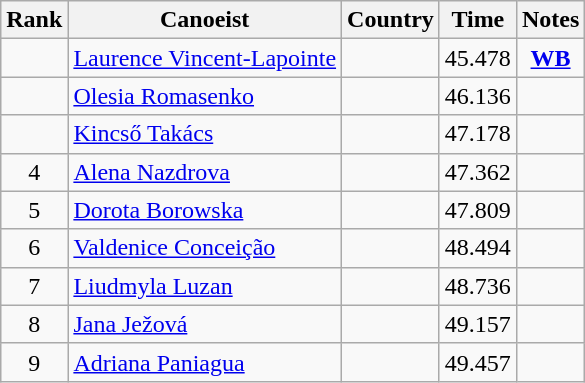<table class="wikitable" style="text-align:center">
<tr>
<th>Rank</th>
<th>Canoeist</th>
<th>Country</th>
<th>Time</th>
<th>Notes</th>
</tr>
<tr>
<td></td>
<td align="left"><a href='#'>Laurence Vincent-Lapointe</a></td>
<td align="left"></td>
<td>45.478</td>
<td><strong><a href='#'>WB</a></strong></td>
</tr>
<tr>
<td></td>
<td align="left"><a href='#'>Olesia Romasenko</a></td>
<td align="left"></td>
<td>46.136</td>
<td></td>
</tr>
<tr>
<td></td>
<td align="left"><a href='#'>Kincső Takács</a></td>
<td align="left"></td>
<td>47.178</td>
<td></td>
</tr>
<tr>
<td>4</td>
<td align="left"><a href='#'>Alena Nazdrova</a></td>
<td align="left"></td>
<td>47.362</td>
<td></td>
</tr>
<tr>
<td>5</td>
<td align="left"><a href='#'>Dorota Borowska</a></td>
<td align="left"></td>
<td>47.809</td>
<td></td>
</tr>
<tr>
<td>6</td>
<td align="left"><a href='#'>Valdenice Conceição</a></td>
<td align="left"></td>
<td>48.494</td>
<td></td>
</tr>
<tr>
<td>7</td>
<td align="left"><a href='#'>Liudmyla Luzan</a></td>
<td align="left"></td>
<td>48.736</td>
<td></td>
</tr>
<tr>
<td>8</td>
<td align="left"><a href='#'>Jana Ježová</a></td>
<td align="left"></td>
<td>49.157</td>
<td></td>
</tr>
<tr>
<td>9</td>
<td align="left"><a href='#'>Adriana Paniagua</a></td>
<td align="left"></td>
<td>49.457</td>
<td></td>
</tr>
</table>
